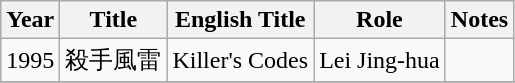<table class="wikitable">
<tr>
<th>Year</th>
<th width = "%8">Title</th>
<th width = "%10">English Title</th>
<th width = "%8">Role</th>
<th>Notes</th>
</tr>
<tr>
<td>1995</td>
<td>殺手風雷</td>
<td>Killer's Codes</td>
<td>Lei Jing-hua</td>
<td></td>
</tr>
<tr>
</tr>
</table>
